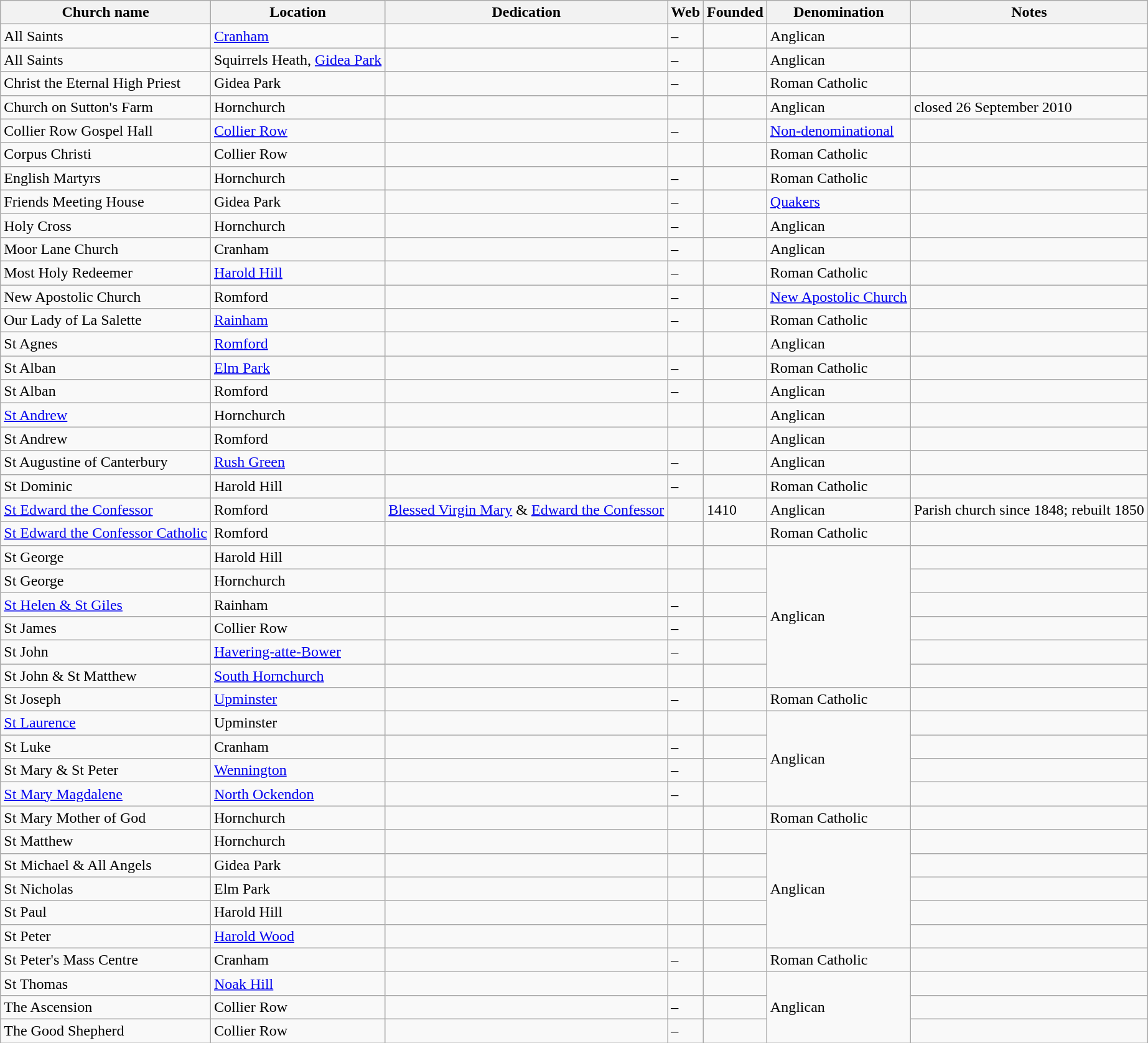<table class="wikitable sortable">
<tr>
<th>Church name</th>
<th>Location</th>
<th>Dedication</th>
<th>Web</th>
<th>Founded</th>
<th>Denomination</th>
<th>Notes</th>
</tr>
<tr>
<td>All Saints</td>
<td><a href='#'>Cranham</a></td>
<td></td>
<td>–</td>
<td></td>
<td>Anglican</td>
<td></td>
</tr>
<tr>
<td>All Saints</td>
<td>Squirrels Heath, <a href='#'>Gidea Park</a></td>
<td></td>
<td>–</td>
<td></td>
<td>Anglican</td>
<td></td>
</tr>
<tr>
<td>Christ the Eternal High Priest</td>
<td>Gidea Park</td>
<td></td>
<td>–</td>
<td></td>
<td>Roman Catholic</td>
<td></td>
</tr>
<tr>
<td>Church on Sutton's Farm</td>
<td>Hornchurch</td>
<td></td>
<td></td>
<td></td>
<td>Anglican</td>
<td>closed 26 September 2010</td>
</tr>
<tr>
<td>Collier Row Gospel Hall</td>
<td><a href='#'>Collier Row</a></td>
<td></td>
<td>–</td>
<td></td>
<td><a href='#'>Non-denominational</a></td>
<td></td>
</tr>
<tr>
<td>Corpus Christi</td>
<td>Collier Row</td>
<td></td>
<td></td>
<td></td>
<td>Roman Catholic</td>
<td></td>
</tr>
<tr>
<td>English Martyrs</td>
<td>Hornchurch</td>
<td></td>
<td>–</td>
<td></td>
<td>Roman Catholic</td>
<td></td>
</tr>
<tr>
<td>Friends Meeting House</td>
<td>Gidea Park</td>
<td></td>
<td>–</td>
<td></td>
<td><a href='#'>Quakers</a></td>
<td></td>
</tr>
<tr>
<td>Holy Cross</td>
<td>Hornchurch</td>
<td></td>
<td>–</td>
<td></td>
<td>Anglican</td>
<td></td>
</tr>
<tr>
<td>Moor Lane Church</td>
<td>Cranham</td>
<td></td>
<td>–</td>
<td></td>
<td>Anglican</td>
<td></td>
</tr>
<tr>
<td>Most Holy Redeemer</td>
<td><a href='#'>Harold Hill</a></td>
<td></td>
<td>–</td>
<td></td>
<td>Roman Catholic</td>
<td></td>
</tr>
<tr>
<td>New Apostolic Church</td>
<td>Romford</td>
<td></td>
<td>–</td>
<td></td>
<td><a href='#'>New Apostolic Church</a></td>
<td></td>
</tr>
<tr>
<td>Our Lady of La Salette</td>
<td><a href='#'>Rainham</a></td>
<td></td>
<td>–</td>
<td></td>
<td>Roman Catholic</td>
<td></td>
</tr>
<tr>
<td>St Agnes</td>
<td><a href='#'>Romford</a></td>
<td></td>
<td></td>
<td></td>
<td>Anglican</td>
<td></td>
</tr>
<tr>
<td>St Alban</td>
<td><a href='#'>Elm Park</a></td>
<td></td>
<td>–</td>
<td></td>
<td>Roman Catholic</td>
<td></td>
</tr>
<tr>
<td>St Alban</td>
<td>Romford</td>
<td></td>
<td>–</td>
<td></td>
<td>Anglican</td>
<td></td>
</tr>
<tr>
<td><a href='#'>St Andrew</a></td>
<td>Hornchurch</td>
<td></td>
<td></td>
<td></td>
<td>Anglican</td>
<td></td>
</tr>
<tr>
<td>St Andrew</td>
<td>Romford</td>
<td></td>
<td></td>
<td></td>
<td>Anglican</td>
<td></td>
</tr>
<tr>
<td>St Augustine of Canterbury</td>
<td><a href='#'>Rush Green</a></td>
<td></td>
<td>–</td>
<td></td>
<td>Anglican</td>
<td></td>
</tr>
<tr>
<td>St Dominic</td>
<td>Harold Hill</td>
<td></td>
<td>–</td>
<td></td>
<td>Roman Catholic</td>
<td></td>
</tr>
<tr>
<td><a href='#'>St Edward the Confessor</a></td>
<td>Romford</td>
<td><a href='#'>Blessed Virgin Mary</a> & <a href='#'>Edward the Confessor</a></td>
<td></td>
<td>1410</td>
<td>Anglican</td>
<td>Parish church since 1848; rebuilt 1850</td>
</tr>
<tr>
<td><a href='#'>St Edward the Confessor Catholic</a></td>
<td>Romford</td>
<td></td>
<td></td>
<td></td>
<td>Roman Catholic</td>
<td></td>
</tr>
<tr>
<td>St George</td>
<td>Harold Hill</td>
<td></td>
<td></td>
<td></td>
<td rowspan="6">Anglican</td>
<td></td>
</tr>
<tr>
<td>St George</td>
<td>Hornchurch</td>
<td></td>
<td></td>
<td></td>
<td></td>
</tr>
<tr>
<td><a href='#'>St Helen & St Giles</a></td>
<td>Rainham</td>
<td></td>
<td>–</td>
<td></td>
<td></td>
</tr>
<tr>
<td>St James</td>
<td>Collier Row</td>
<td></td>
<td>–</td>
<td></td>
<td></td>
</tr>
<tr>
<td>St John</td>
<td><a href='#'>Havering-atte-Bower</a></td>
<td></td>
<td>–</td>
<td></td>
<td></td>
</tr>
<tr>
<td>St John & St Matthew</td>
<td><a href='#'>South Hornchurch</a></td>
<td></td>
<td></td>
<td></td>
<td></td>
</tr>
<tr>
<td>St Joseph</td>
<td><a href='#'>Upminster</a></td>
<td></td>
<td>–</td>
<td></td>
<td>Roman Catholic</td>
<td></td>
</tr>
<tr>
<td><a href='#'>St Laurence</a></td>
<td>Upminster</td>
<td></td>
<td></td>
<td></td>
<td rowspan="4">Anglican</td>
<td></td>
</tr>
<tr>
<td>St Luke</td>
<td>Cranham</td>
<td></td>
<td>–</td>
<td></td>
<td></td>
</tr>
<tr>
<td>St Mary & St Peter</td>
<td><a href='#'>Wennington</a></td>
<td></td>
<td>–</td>
<td></td>
<td></td>
</tr>
<tr>
<td><a href='#'>St Mary Magdalene</a></td>
<td><a href='#'>North Ockendon</a></td>
<td></td>
<td>–</td>
<td></td>
<td></td>
</tr>
<tr>
<td>St Mary Mother of God</td>
<td>Hornchurch</td>
<td></td>
<td></td>
<td></td>
<td>Roman Catholic</td>
<td></td>
</tr>
<tr>
<td>St Matthew</td>
<td>Hornchurch</td>
<td></td>
<td></td>
<td></td>
<td rowspan="5">Anglican</td>
<td></td>
</tr>
<tr>
<td>St Michael & All Angels</td>
<td>Gidea Park</td>
<td></td>
<td></td>
<td></td>
<td></td>
</tr>
<tr>
<td>St Nicholas</td>
<td>Elm Park</td>
<td></td>
<td></td>
<td></td>
<td></td>
</tr>
<tr>
<td>St Paul</td>
<td>Harold Hill</td>
<td></td>
<td></td>
<td></td>
<td></td>
</tr>
<tr>
<td>St Peter</td>
<td><a href='#'>Harold Wood</a></td>
<td></td>
<td></td>
<td></td>
<td></td>
</tr>
<tr>
<td>St Peter's Mass Centre</td>
<td>Cranham</td>
<td></td>
<td>–</td>
<td></td>
<td>Roman Catholic</td>
<td></td>
</tr>
<tr>
<td>St Thomas</td>
<td><a href='#'>Noak Hill</a></td>
<td></td>
<td></td>
<td></td>
<td rowspan="3">Anglican</td>
<td></td>
</tr>
<tr>
<td>The Ascension</td>
<td>Collier Row</td>
<td></td>
<td>–</td>
<td></td>
<td></td>
</tr>
<tr>
<td>The Good Shepherd</td>
<td>Collier Row</td>
<td></td>
<td>–</td>
<td></td>
<td></td>
</tr>
</table>
